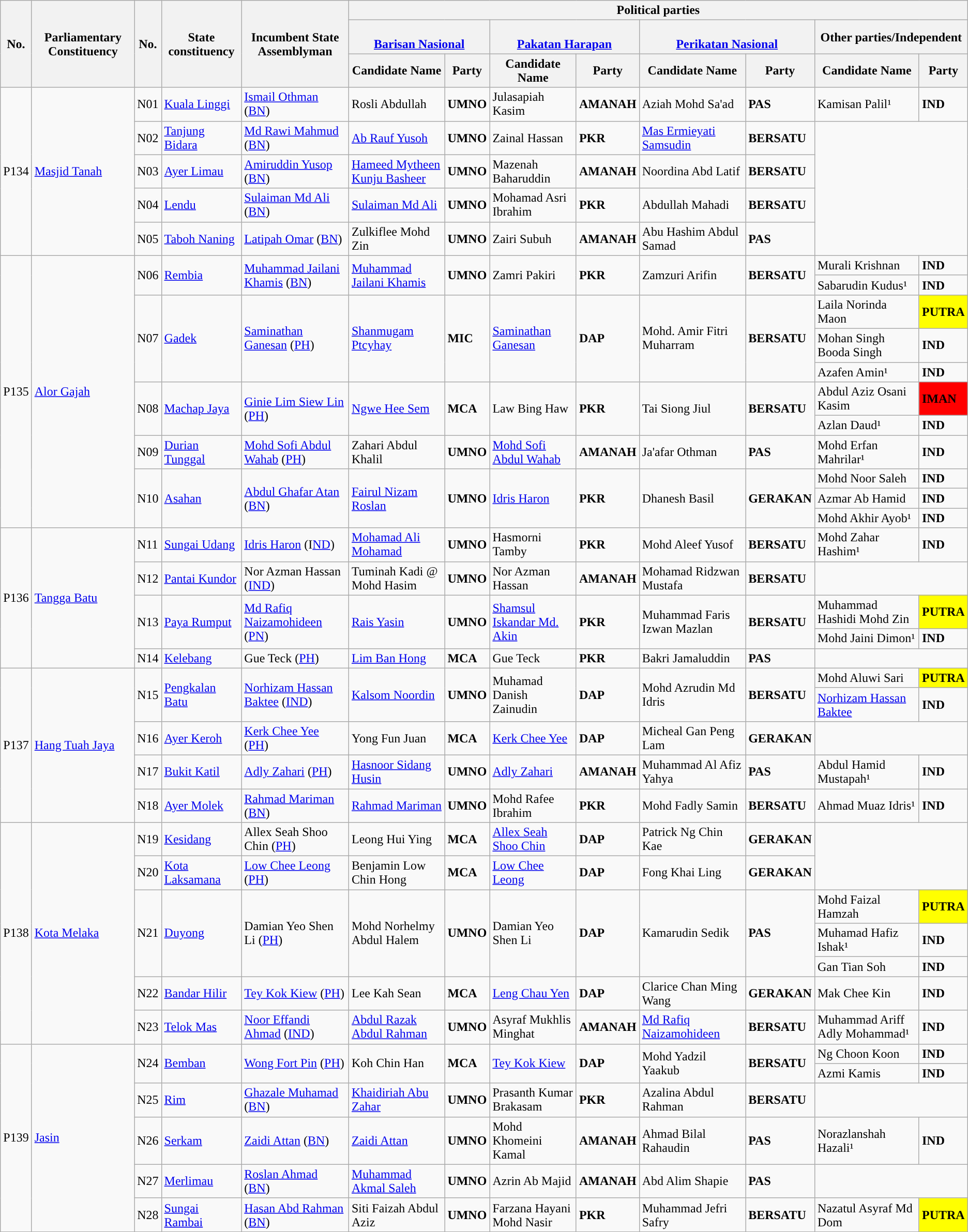<table class="wikitable">
<tr>
<th rowspan="3">No.</th>
<th rowspan="3">Parliamentary Constituency</th>
<th rowspan="3">No.</th>
<th rowspan="3">State constituency</th>
<th rowspan="3">Incumbent State Assemblyman</th>
<th colspan="12">Political parties</th>
</tr>
<tr>
<th colspan="2"><br><a href='#'>Barisan Nasional</a></th>
<th colspan="2"><br><a href='#'>Pakatan Harapan</a></th>
<th colspan="2"><br><a href='#'>Perikatan Nasional</a></th>
<th colspan="2">Other parties/Independent</th>
</tr>
<tr>
<th>Candidate Name</th>
<th colspan="1">Party</th>
<th>Candidate Name</th>
<th colspan="1">Party</th>
<th>Candidate Name</th>
<th colspan="1">Party</th>
<th>Candidate Name</th>
<th colspan="1">Party</th>
</tr>
<tr>
<td rowspan="5">P134</td>
<td rowspan="5"><a href='#'>Masjid Tanah</a></td>
<td>N01</td>
<td><a href='#'>Kuala Linggi</a></td>
<td><a href='#'>Ismail Othman</a> (<a href='#'>BN</a>)</td>
<td>Rosli Abdullah</td>
<td><strong>UMNO</strong></td>
<td>Julasapiah Kasim</td>
<td><strong>AMANAH</strong></td>
<td>Aziah Mohd Sa'ad</td>
<td><strong>PAS</strong></td>
<td>Kamisan Palil¹</td>
<td><strong>IND</strong></td>
</tr>
<tr>
<td>N02</td>
<td><a href='#'>Tanjung Bidara</a></td>
<td><a href='#'>Md Rawi Mahmud</a> (<a href='#'>BN</a>)</td>
<td><a href='#'>Ab Rauf Yusoh</a></td>
<td><strong>UMNO</strong></td>
<td>Zainal Hassan</td>
<td><strong>PKR</strong></td>
<td><a href='#'>Mas Ermieyati Samsudin</a></td>
<td><strong>BERSATU</strong></td>
<td colspan="2" rowspan="4"></td>
</tr>
<tr>
<td>N03</td>
<td><a href='#'>Ayer Limau</a></td>
<td><a href='#'>Amiruddin Yusop</a> (<a href='#'>BN</a>)</td>
<td><a href='#'>Hameed Mytheen Kunju Basheer</a></td>
<td><strong>UMNO</strong></td>
<td>Mazenah Baharuddin</td>
<td><strong>AMANAH</strong></td>
<td>Noordina Abd Latif</td>
<td><strong>BERSATU</strong></td>
</tr>
<tr>
<td>N04</td>
<td><a href='#'>Lendu</a></td>
<td><a href='#'>Sulaiman Md Ali</a> (<a href='#'>BN</a>)</td>
<td><a href='#'>Sulaiman Md Ali</a></td>
<td><strong>UMNO</strong></td>
<td>Mohamad Asri Ibrahim</td>
<td><strong>PKR</strong></td>
<td>Abdullah Mahadi</td>
<td><strong>BERSATU</strong></td>
</tr>
<tr>
<td>N05</td>
<td><a href='#'>Taboh Naning</a></td>
<td><a href='#'>Latipah Omar</a> (<a href='#'>BN</a>)</td>
<td>Zulkiflee Mohd Zin</td>
<td><strong>UMNO</strong></td>
<td>Zairi Subuh</td>
<td><strong>AMANAH</strong></td>
<td>Abu Hashim Abdul Samad</td>
<td><strong>PAS</strong></td>
</tr>
<tr>
<td rowspan="11">P135</td>
<td rowspan="11"><a href='#'>Alor Gajah</a></td>
<td rowspan="2">N06</td>
<td rowspan="2"><a href='#'>Rembia</a></td>
<td rowspan="2"><a href='#'>Muhammad Jailani Khamis</a> (<a href='#'>BN</a>)</td>
<td rowspan="2"><a href='#'>Muhammad Jailani Khamis</a></td>
<td rowspan="2"><strong>UMNO</strong></td>
<td rowspan="2">Zamri Pakiri</td>
<td rowspan="2"><strong>PKR</strong></td>
<td rowspan="2">Zamzuri Arifin</td>
<td rowspan="2"><strong>BERSATU</strong></td>
<td>Murali Krishnan</td>
<td><strong>IND</strong></td>
</tr>
<tr>
<td>Sabarudin Kudus¹</td>
<td><strong>IND</strong></td>
</tr>
<tr>
<td rowspan="3">N07</td>
<td rowspan="3"><a href='#'>Gadek</a></td>
<td rowspan="3"><a href='#'>Saminathan Ganesan</a> (<a href='#'>PH</a>)</td>
<td rowspan="3"><a href='#'>Shanmugam Ptcyhay</a></td>
<td rowspan="3"><strong>MIC</strong></td>
<td rowspan="3"><a href='#'>Saminathan Ganesan</a></td>
<td rowspan="3"><strong>DAP</strong></td>
<td rowspan="3">Mohd. Amir Fitri Muharram</td>
<td rowspan="3"><strong>BERSATU</strong></td>
<td>Laila Norinda Maon</td>
<td bgcolor=yellow><strong>PUTRA</strong></td>
</tr>
<tr>
<td>Mohan Singh Booda Singh</td>
<td><strong>IND</strong></td>
</tr>
<tr>
<td>Azafen Amin¹</td>
<td><strong>IND</strong></td>
</tr>
<tr>
<td rowspan="2">N08</td>
<td rowspan="2"><a href='#'>Machap Jaya</a></td>
<td rowspan="2"><a href='#'>Ginie Lim Siew Lin</a> (<a href='#'>PH</a>)</td>
<td rowspan="2"><a href='#'>Ngwe Hee Sem</a></td>
<td rowspan="2"><strong>MCA</strong></td>
<td rowspan="2">Law Bing Haw</td>
<td rowspan="2"><strong>PKR</strong></td>
<td rowspan="2">Tai Siong Jiul</td>
<td rowspan="2"><strong>BERSATU</strong></td>
<td>Abdul Aziz Osani Kasim</td>
<td bgcolor=red><strong>IMAN</strong></td>
</tr>
<tr>
<td>Azlan Daud¹</td>
<td><strong>IND</strong></td>
</tr>
<tr>
<td>N09</td>
<td><a href='#'>Durian Tunggal</a></td>
<td><a href='#'>Mohd Sofi Abdul Wahab</a> (<a href='#'>PH</a>)</td>
<td>Zahari Abdul Khalil</td>
<td><strong>UMNO</strong></td>
<td><a href='#'>Mohd Sofi Abdul Wahab</a></td>
<td><strong>AMANAH</strong></td>
<td>Ja'afar Othman</td>
<td><strong>PAS</strong></td>
<td>Mohd Erfan Mahrilar¹</td>
<td><strong>IND</strong></td>
</tr>
<tr>
<td rowspan="3">N10</td>
<td rowspan="3"><a href='#'>Asahan</a></td>
<td rowspan="3"><a href='#'>Abdul Ghafar Atan</a> (<a href='#'>BN</a>)</td>
<td rowspan="3"><a href='#'>Fairul Nizam Roslan</a></td>
<td rowspan="3"><strong>UMNO</strong></td>
<td rowspan="3"><a href='#'>Idris Haron</a></td>
<td rowspan="3"><strong>PKR</strong></td>
<td rowspan="3">Dhanesh Basil</td>
<td rowspan="3"><strong>GERAKAN</strong></td>
<td>Mohd Noor Saleh</td>
<td><strong>IND</strong></td>
</tr>
<tr>
<td>Azmar Ab Hamid</td>
<td><strong>IND</strong></td>
</tr>
<tr>
<td>Mohd Akhir Ayob¹</td>
<td><strong>IND</strong></td>
</tr>
<tr>
<td rowspan="5">P136</td>
<td rowspan="5"><a href='#'>Tangga Batu</a></td>
<td>N11</td>
<td><a href='#'>Sungai Udang</a></td>
<td><a href='#'>Idris Haron</a> (I<a href='#'>ND</a>)</td>
<td><a href='#'>Mohamad Ali Mohamad</a></td>
<td><strong>UMNO</strong></td>
<td>Hasmorni Tamby</td>
<td><strong>PKR</strong></td>
<td>Mohd Aleef Yusof</td>
<td><strong>BERSATU</strong></td>
<td>Mohd Zahar Hashim¹</td>
<td><strong>IND</strong></td>
</tr>
<tr>
<td>N12</td>
<td><a href='#'>Pantai Kundor</a></td>
<td>Nor Azman Hassan (<a href='#'>IND</a>)</td>
<td>Tuminah Kadi @ Mohd Hasim</td>
<td><strong>UMNO</strong></td>
<td>Nor Azman Hassan</td>
<td><strong>AMANAH</strong></td>
<td>Mohamad Ridzwan Mustafa</td>
<td><strong>BERSATU</strong></td>
<td colspan="2" rowspan="1"></td>
</tr>
<tr>
<td rowspan="2">N13</td>
<td rowspan="2"><a href='#'>Paya Rumput</a></td>
<td rowspan="2"><a href='#'>Md Rafiq Naizamohideen</a> (<a href='#'>PN</a>)</td>
<td rowspan="2"><a href='#'>Rais Yasin</a></td>
<td rowspan="2"><strong>UMNO</strong></td>
<td rowspan="2"><a href='#'>Shamsul Iskandar Md. Akin</a></td>
<td rowspan="2"><strong>PKR</strong></td>
<td rowspan="2">Muhammad Faris Izwan Mazlan</td>
<td rowspan="2"><strong>BERSATU</strong></td>
<td>Muhammad Hashidi Mohd Zin</td>
<td bgcolor=yellow><strong>PUTRA</strong></td>
</tr>
<tr>
<td>Mohd Jaini Dimon¹</td>
<td><strong>IND</strong></td>
</tr>
<tr>
<td>N14</td>
<td><a href='#'>Kelebang</a></td>
<td>Gue Teck (<a href='#'>PH</a>)</td>
<td><a href='#'>Lim Ban Hong</a></td>
<td><strong>MCA</strong></td>
<td>Gue Teck</td>
<td><strong>PKR</strong></td>
<td>Bakri Jamaluddin</td>
<td><strong>PAS</strong></td>
<td colspan="2" rowspan="1"></td>
</tr>
<tr>
<td rowspan="5">P137</td>
<td rowspan="5"><a href='#'>Hang Tuah Jaya</a></td>
<td rowspan="2">N15</td>
<td rowspan="2"><a href='#'>Pengkalan Batu</a></td>
<td rowspan="2"><a href='#'>Norhizam Hassan Baktee</a> (<a href='#'>IND</a>)</td>
<td rowspan="2"><a href='#'>Kalsom Noordin</a></td>
<td rowspan="2"><strong>UMNO</strong></td>
<td rowspan="2">Muhamad Danish Zainudin</td>
<td rowspan="2"><strong>DAP</strong></td>
<td rowspan="2">Mohd Azrudin Md Idris</td>
<td rowspan="2"><strong>BERSATU</strong></td>
<td>Mohd Aluwi Sari</td>
<td bgcolor=yellow><strong>PUTRA</strong></td>
</tr>
<tr>
<td><a href='#'>Norhizam Hassan Baktee</a></td>
<td><strong>IND</strong></td>
</tr>
<tr>
<td>N16</td>
<td><a href='#'>Ayer Keroh</a></td>
<td><a href='#'>Kerk Chee Yee</a> (<a href='#'>PH</a>)</td>
<td>Yong Fun Juan</td>
<td><strong>MCA</strong></td>
<td><a href='#'>Kerk Chee Yee</a></td>
<td><strong>DAP</strong></td>
<td>Micheal Gan Peng Lam</td>
<td><strong>GERAKAN</strong></td>
<td colspan="2" rowspan="1"></td>
</tr>
<tr>
<td>N17</td>
<td><a href='#'>Bukit Katil</a></td>
<td><a href='#'>Adly Zahari</a> (<a href='#'>PH</a>)</td>
<td><a href='#'>Hasnoor Sidang Husin</a></td>
<td><strong>UMNO</strong></td>
<td><a href='#'>Adly Zahari</a></td>
<td><strong>AMANAH</strong></td>
<td>Muhammad Al Afiz Yahya</td>
<td><strong>PAS</strong></td>
<td>Abdul Hamid Mustapah¹</td>
<td><strong>IND</strong></td>
</tr>
<tr>
<td>N18</td>
<td><a href='#'>Ayer Molek</a></td>
<td><a href='#'>Rahmad Mariman</a> (<a href='#'>BN</a>)</td>
<td><a href='#'>Rahmad Mariman</a></td>
<td><strong>UMNO</strong></td>
<td>Mohd Rafee Ibrahim</td>
<td><strong>PKR</strong></td>
<td>Mohd Fadly Samin</td>
<td><strong>BERSATU</strong></td>
<td>Ahmad Muaz Idris¹</td>
<td><strong>IND</strong></td>
</tr>
<tr>
<td rowspan="7">P138</td>
<td rowspan="7"><a href='#'>Kota Melaka</a></td>
<td>N19</td>
<td><a href='#'>Kesidang</a></td>
<td>Allex Seah Shoo Chin  (<a href='#'>PH</a>)</td>
<td>Leong Hui Ying</td>
<td><strong>MCA</strong></td>
<td><a href='#'>Allex Seah Shoo Chin</a></td>
<td><strong>DAP</strong></td>
<td>Patrick Ng Chin Kae</td>
<td><strong>GERAKAN</strong></td>
<td colspan="2" rowspan="2"></td>
</tr>
<tr>
<td>N20</td>
<td><a href='#'>Kota Laksamana</a></td>
<td><a href='#'>Low Chee Leong</a> (<a href='#'>PH</a>)</td>
<td>Benjamin Low Chin Hong</td>
<td><strong>MCA</strong></td>
<td><a href='#'>Low Chee Leong</a></td>
<td><strong>DAP</strong></td>
<td>Fong Khai Ling</td>
<td><strong>GERAKAN</strong></td>
</tr>
<tr>
<td rowspan="3">N21</td>
<td rowspan="3"><a href='#'>Duyong</a></td>
<td rowspan="3">Damian Yeo Shen Li (<a href='#'>PH</a>)</td>
<td rowspan="3">Mohd Norhelmy Abdul Halem</td>
<td rowspan="3"><strong>UMNO</strong></td>
<td rowspan="3">Damian Yeo Shen Li</td>
<td rowspan="3"><strong>DAP</strong></td>
<td rowspan="3">Kamarudin Sedik</td>
<td rowspan="3"><strong>PAS</strong></td>
<td>Mohd Faizal Hamzah</td>
<td bgcolor=yellow><strong>PUTRA</strong></td>
</tr>
<tr>
<td>Muhamad Hafiz Ishak¹</td>
<td><strong>IND</strong></td>
</tr>
<tr>
<td>Gan Tian Soh</td>
<td><strong>IND</strong></td>
</tr>
<tr>
<td>N22</td>
<td><a href='#'>Bandar Hilir</a></td>
<td><a href='#'>Tey Kok Kiew</a> (<a href='#'>PH</a>)</td>
<td>Lee Kah Sean</td>
<td><strong>MCA</strong></td>
<td><a href='#'>Leng Chau Yen</a></td>
<td><strong>DAP</strong></td>
<td>Clarice Chan Ming Wang</td>
<td><strong>GERAKAN</strong></td>
<td>Mak Chee Kin</td>
<td><strong>IND</strong></td>
</tr>
<tr>
<td>N23</td>
<td><a href='#'>Telok Mas</a></td>
<td><a href='#'>Noor Effandi Ahmad</a> (<a href='#'>IND</a>)</td>
<td><a href='#'>Abdul Razak Abdul Rahman</a></td>
<td><strong>UMNO</strong></td>
<td>Asyraf Mukhlis Minghat</td>
<td><strong>AMANAH</strong></td>
<td><a href='#'>Md Rafiq Naizamohideen</a></td>
<td><strong>BERSATU</strong></td>
<td>Muhammad Ariff Adly Mohammad¹</td>
<td><strong>IND</strong></td>
</tr>
<tr>
<td rowspan="6">P139</td>
<td rowspan="6"><a href='#'>Jasin</a></td>
<td rowspan="2">N24</td>
<td rowspan="2"><a href='#'>Bemban</a></td>
<td rowspan="2"><a href='#'>Wong Fort Pin</a> (<a href='#'>PH</a>)</td>
<td rowspan="2">Koh Chin Han</td>
<td rowspan="2"><strong>MCA</strong></td>
<td rowspan="2"><a href='#'>Tey Kok Kiew</a></td>
<td rowspan="2"><strong>DAP</strong></td>
<td rowspan="2">Mohd Yadzil Yaakub</td>
<td rowspan="2"><strong>BERSATU</strong></td>
<td>Ng Choon Koon</td>
<td><strong>IND</strong></td>
</tr>
<tr>
<td>Azmi Kamis</td>
<td><strong>IND</strong></td>
</tr>
<tr>
<td>N25</td>
<td><a href='#'>Rim</a></td>
<td><a href='#'>Ghazale Muhamad</a> (<a href='#'>BN</a>)</td>
<td><a href='#'>Khaidiriah Abu Zahar</a></td>
<td><strong>UMNO</strong></td>
<td>Prasanth Kumar Brakasam</td>
<td><strong>PKR</strong></td>
<td>Azalina Abdul Rahman</td>
<td><strong>BERSATU</strong></td>
<td colspan="2" rowspan="1"></td>
</tr>
<tr>
<td>N26</td>
<td><a href='#'>Serkam</a></td>
<td><a href='#'>Zaidi Attan</a> (<a href='#'>BN</a>)</td>
<td><a href='#'>Zaidi Attan</a></td>
<td><strong>UMNO</strong></td>
<td>Mohd Khomeini Kamal</td>
<td><strong>AMANAH</strong></td>
<td>Ahmad Bilal Rahaudin</td>
<td><strong>PAS</strong></td>
<td>Norazlanshah Hazali¹</td>
<td><strong>IND</strong></td>
</tr>
<tr>
<td>N27</td>
<td><a href='#'>Merlimau</a></td>
<td><a href='#'>Roslan Ahmad</a> (<a href='#'>BN</a>)</td>
<td><a href='#'>Muhammad Akmal Saleh</a></td>
<td><strong>UMNO</strong></td>
<td>Azrin Ab Majid</td>
<td><strong>AMANAH</strong></td>
<td>Abd Alim Shapie</td>
<td><strong>PAS</strong></td>
<td colspan="2" rowspan="1"></td>
</tr>
<tr>
<td>N28</td>
<td><a href='#'>Sungai Rambai</a></td>
<td><a href='#'>Hasan Abd Rahman</a> (<a href='#'>BN</a>)</td>
<td>Siti Faizah Abdul Aziz</td>
<td><strong>UMNO</strong></td>
<td>Farzana Hayani Mohd Nasir</td>
<td><strong>PKR</strong></td>
<td>Muhammad Jefri Safry</td>
<td><strong>BERSATU</strong></td>
<td>Nazatul Asyraf Md Dom</td>
<td bgcolor=yellow><strong>PUTRA</strong></td>
</tr>
</table>
